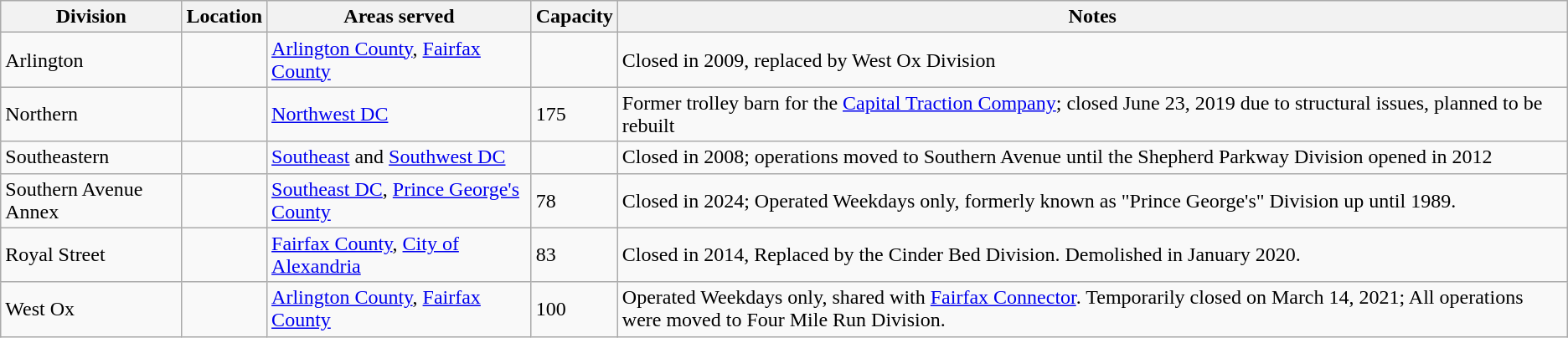<table class="wikitable">
<tr>
<th>Division</th>
<th>Location</th>
<th>Areas served</th>
<th>Capacity</th>
<th>Notes</th>
</tr>
<tr>
<td>Arlington</td>
<td></td>
<td><a href='#'>Arlington County</a>, <a href='#'>Fairfax County</a></td>
<td></td>
<td>Closed in 2009, replaced by West Ox Division</td>
</tr>
<tr>
<td>Northern</td>
<td></td>
<td><a href='#'>Northwest DC</a></td>
<td>175</td>
<td>Former trolley barn for the <a href='#'>Capital Traction Company</a>; closed June 23, 2019 due to structural issues, planned to be rebuilt</td>
</tr>
<tr>
<td>Southeastern</td>
<td></td>
<td><a href='#'>Southeast</a> and <a href='#'>Southwest DC</a></td>
<td></td>
<td>Closed in 2008; operations moved to Southern Avenue until the Shepherd Parkway Division opened in 2012</td>
</tr>
<tr>
<td>Southern Avenue Annex</td>
<td></td>
<td><a href='#'>Southeast DC</a>, <a href='#'>Prince George's County</a></td>
<td>78</td>
<td>Closed in 2024; Operated Weekdays only, formerly known as "Prince George's" Division up until 1989.</td>
</tr>
<tr>
<td>Royal Street</td>
<td></td>
<td><a href='#'>Fairfax County</a>, <a href='#'>City of Alexandria</a></td>
<td>83</td>
<td>Closed in 2014, Replaced by the Cinder Bed Division. Demolished in January 2020.</td>
</tr>
<tr>
<td>West Ox</td>
<td></td>
<td><a href='#'>Arlington County</a>, <a href='#'>Fairfax County</a></td>
<td>100</td>
<td>Operated Weekdays only, shared with <a href='#'>Fairfax Connector</a>. Temporarily closed on March 14, 2021; All operations were moved to Four Mile Run Division.</td>
</tr>
</table>
